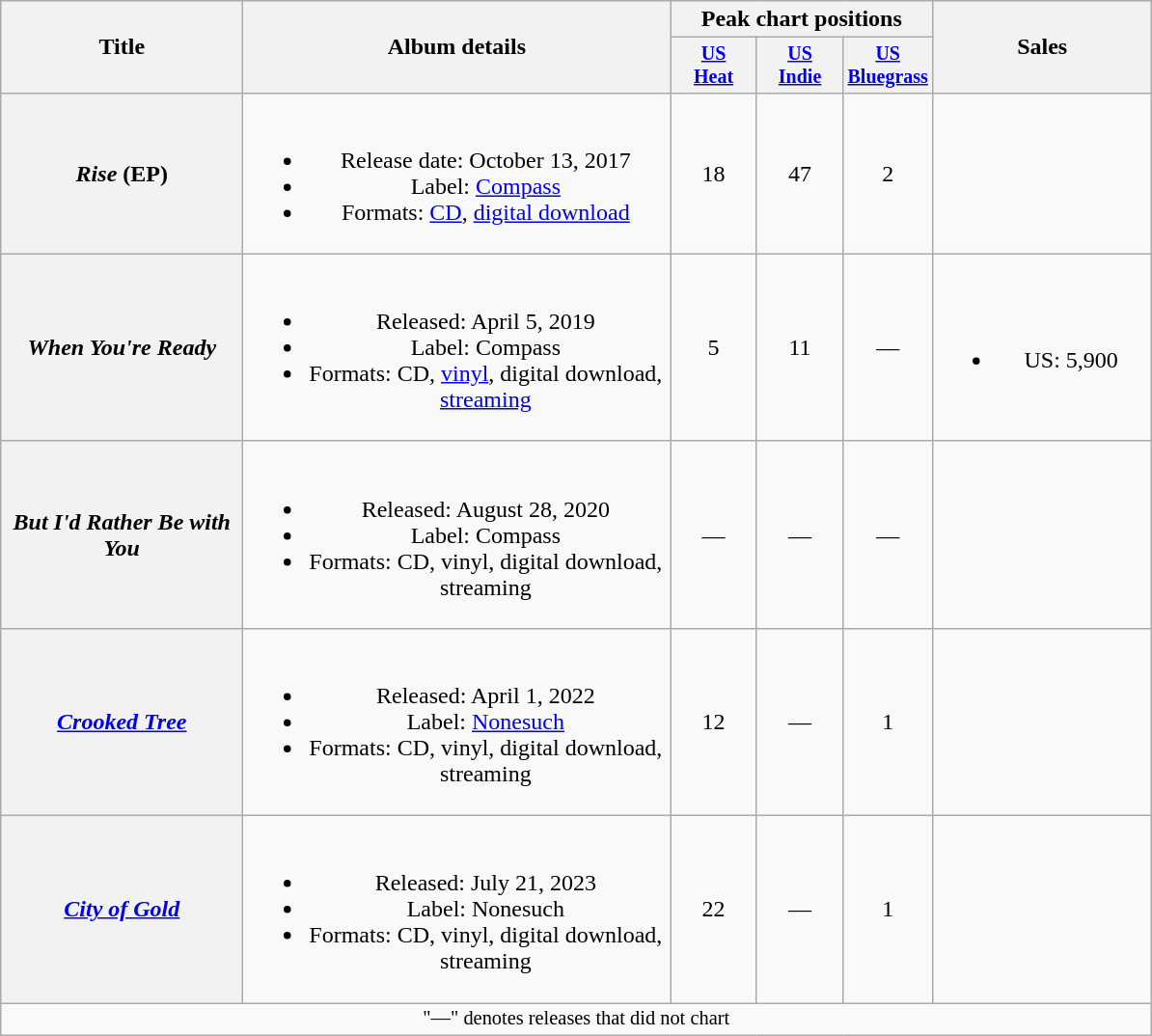<table class="wikitable plainrowheaders" style="text-align:center;">
<tr>
<th rowspan="2" style="width:10em;">Title</th>
<th rowspan="2" style="width:18em;">Album details</th>
<th colspan="3">Peak chart positions</th>
<th rowspan="2" style="width:9em;">Sales</th>
</tr>
<tr style="font-size:smaller;">
<th style="width:4em;"><a href='#'>US<br>Heat</a><br></th>
<th style="width:4em;"><a href='#'>US<br> Indie</a><br></th>
<th style="width:4em;"><a href='#'>US<br>Bluegrass</a><br></th>
</tr>
<tr>
<th scope="row"><em>Rise</em> (EP)</th>
<td><br><ul><li>Release date: October 13, 2017</li><li>Label: <a href='#'>Compass</a></li><li>Formats: <a href='#'>CD</a>, <a href='#'>digital download</a></li></ul></td>
<td>18</td>
<td>47</td>
<td>2</td>
<td></td>
</tr>
<tr>
<th scope="row"><em>When You're Ready</em></th>
<td><br><ul><li>Released: April 5, 2019</li><li>Label: Compass</li><li>Formats: CD, <a href='#'>vinyl</a>, digital download, <a href='#'>streaming</a></li></ul></td>
<td>5</td>
<td>11</td>
<td>—</td>
<td><br><ul><li>US: 5,900</li></ul></td>
</tr>
<tr>
<th scope="row"><em>But I'd Rather Be with You</em></th>
<td><br><ul><li>Released: August 28, 2020</li><li>Label: Compass</li><li>Formats: CD, vinyl, digital download, streaming</li></ul></td>
<td>—</td>
<td>—</td>
<td>—</td>
<td></td>
</tr>
<tr>
<th scope="row"><em><a href='#'>Crooked Tree</a></em></th>
<td><br><ul><li>Released: April 1, 2022</li><li>Label: <a href='#'>Nonesuch</a></li><li>Formats: CD, vinyl, digital download, streaming</li></ul></td>
<td>12</td>
<td>—</td>
<td>1</td>
<td></td>
</tr>
<tr>
<th scope="row"><em><a href='#'>City of Gold</a></em></th>
<td><br><ul><li>Released: July 21, 2023</li><li>Label: Nonesuch</li><li>Formats: CD, vinyl, digital download, streaming</li></ul></td>
<td>22</td>
<td>—</td>
<td>1</td>
<td></td>
</tr>
<tr>
<td colspan="6" style="font-size:85%">"—" denotes releases that did not chart</td>
</tr>
</table>
